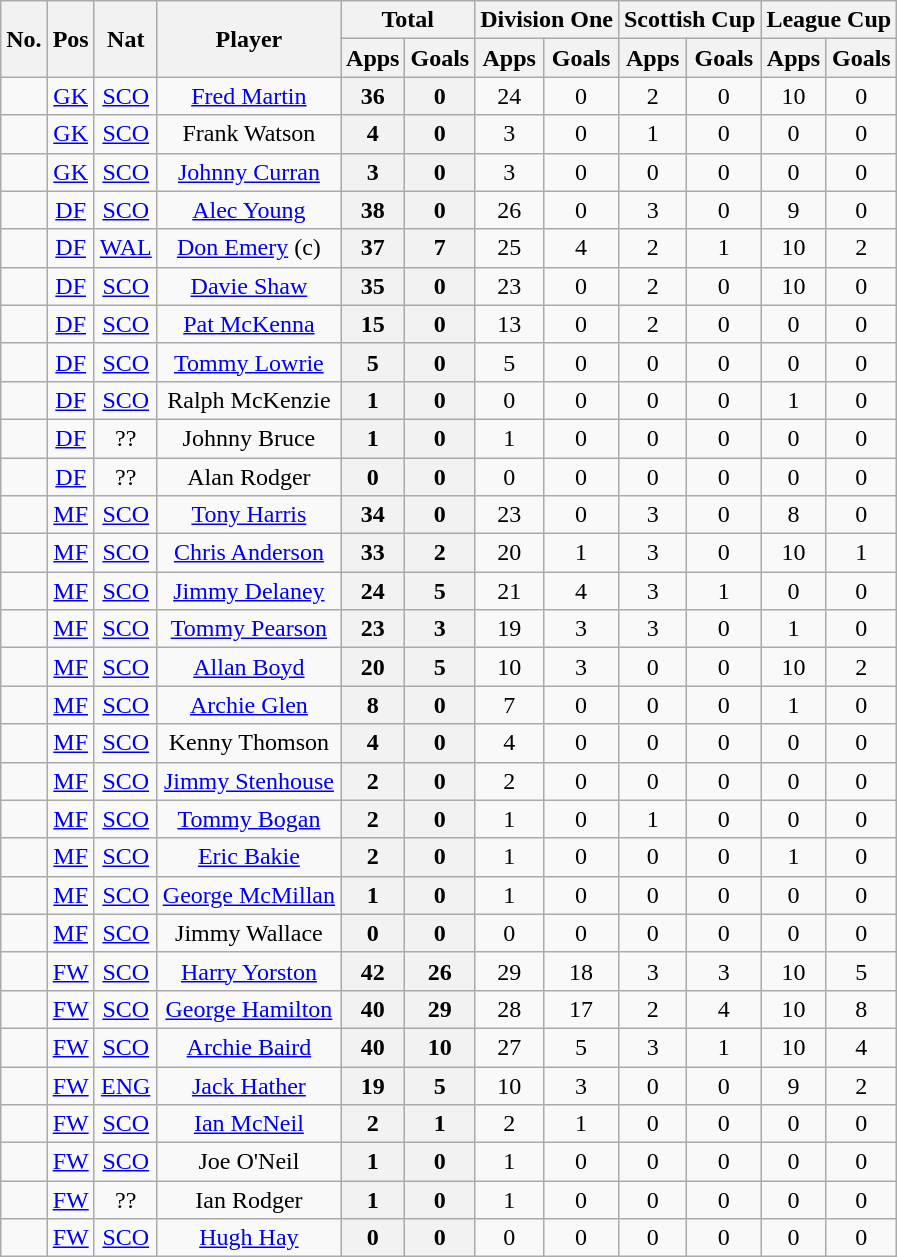<table class="wikitable sortable" style="text-align: center;">
<tr>
<th rowspan="2"><abbr>No.</abbr></th>
<th rowspan="2"><abbr>Pos</abbr></th>
<th rowspan="2"><abbr>Nat</abbr></th>
<th rowspan="2">Player</th>
<th colspan="2">Total</th>
<th colspan="2">Division One</th>
<th colspan="2">Scottish Cup</th>
<th colspan="2">League Cup</th>
</tr>
<tr>
<th>Apps</th>
<th>Goals</th>
<th>Apps</th>
<th>Goals</th>
<th>Apps</th>
<th>Goals</th>
<th>Apps</th>
<th>Goals</th>
</tr>
<tr>
<td></td>
<td><a href='#'>GK</a></td>
<td> <a href='#'>SCO</a></td>
<td><a href='#'>Fred Martin</a></td>
<th>36</th>
<th>0</th>
<td>24</td>
<td>0</td>
<td>2</td>
<td>0</td>
<td>10</td>
<td>0</td>
</tr>
<tr>
<td></td>
<td><a href='#'>GK</a></td>
<td> <a href='#'>SCO</a></td>
<td>Frank Watson</td>
<th>4</th>
<th>0</th>
<td>3</td>
<td>0</td>
<td>1</td>
<td>0</td>
<td>0</td>
<td>0</td>
</tr>
<tr>
<td></td>
<td><a href='#'>GK</a></td>
<td> <a href='#'>SCO</a></td>
<td><a href='#'>Johnny Curran</a></td>
<th>3</th>
<th>0</th>
<td>3</td>
<td>0</td>
<td>0</td>
<td>0</td>
<td>0</td>
<td>0</td>
</tr>
<tr>
<td></td>
<td><a href='#'>DF</a></td>
<td> <a href='#'>SCO</a></td>
<td><a href='#'>Alec Young</a></td>
<th>38</th>
<th>0</th>
<td>26</td>
<td>0</td>
<td>3</td>
<td>0</td>
<td>9</td>
<td>0</td>
</tr>
<tr>
<td></td>
<td><a href='#'>DF</a></td>
<td> <a href='#'>WAL</a></td>
<td><a href='#'>Don Emery</a> (c)</td>
<th>37</th>
<th>7</th>
<td>25</td>
<td>4</td>
<td>2</td>
<td>1</td>
<td>10</td>
<td>2</td>
</tr>
<tr>
<td></td>
<td><a href='#'>DF</a></td>
<td> <a href='#'>SCO</a></td>
<td><a href='#'>Davie Shaw</a></td>
<th>35</th>
<th>0</th>
<td>23</td>
<td>0</td>
<td>2</td>
<td>0</td>
<td>10</td>
<td>0</td>
</tr>
<tr>
<td></td>
<td><a href='#'>DF</a></td>
<td> <a href='#'>SCO</a></td>
<td><a href='#'>Pat McKenna</a></td>
<th>15</th>
<th>0</th>
<td>13</td>
<td>0</td>
<td>2</td>
<td>0</td>
<td>0</td>
<td>0</td>
</tr>
<tr>
<td></td>
<td><a href='#'>DF</a></td>
<td> <a href='#'>SCO</a></td>
<td><a href='#'>Tommy Lowrie</a></td>
<th>5</th>
<th>0</th>
<td>5</td>
<td>0</td>
<td>0</td>
<td>0</td>
<td>0</td>
<td>0</td>
</tr>
<tr>
<td></td>
<td><a href='#'>DF</a></td>
<td> <a href='#'>SCO</a></td>
<td>Ralph McKenzie</td>
<th>1</th>
<th>0</th>
<td>0</td>
<td>0</td>
<td>0</td>
<td>0</td>
<td>1</td>
<td>0</td>
</tr>
<tr>
<td></td>
<td><a href='#'>DF</a></td>
<td>??</td>
<td>Johnny Bruce</td>
<th>1</th>
<th>0</th>
<td>1</td>
<td>0</td>
<td>0</td>
<td>0</td>
<td>0</td>
<td>0</td>
</tr>
<tr>
<td></td>
<td><a href='#'>DF</a></td>
<td>??</td>
<td>Alan Rodger</td>
<th>0</th>
<th>0</th>
<td>0</td>
<td>0</td>
<td>0</td>
<td>0</td>
<td>0</td>
<td>0</td>
</tr>
<tr>
<td></td>
<td><a href='#'>MF</a></td>
<td> <a href='#'>SCO</a></td>
<td><a href='#'>Tony Harris</a></td>
<th>34</th>
<th>0</th>
<td>23</td>
<td>0</td>
<td>3</td>
<td>0</td>
<td>8</td>
<td>0</td>
</tr>
<tr>
<td></td>
<td><a href='#'>MF</a></td>
<td> <a href='#'>SCO</a></td>
<td><a href='#'>Chris Anderson</a></td>
<th>33</th>
<th>2</th>
<td>20</td>
<td>1</td>
<td>3</td>
<td>0</td>
<td>10</td>
<td>1</td>
</tr>
<tr>
<td></td>
<td><a href='#'>MF</a></td>
<td> <a href='#'>SCO</a></td>
<td><a href='#'>Jimmy Delaney</a></td>
<th>24</th>
<th>5</th>
<td>21</td>
<td>4</td>
<td>3</td>
<td>1</td>
<td>0</td>
<td>0</td>
</tr>
<tr>
<td></td>
<td><a href='#'>MF</a></td>
<td> <a href='#'>SCO</a></td>
<td><a href='#'>Tommy Pearson</a></td>
<th>23</th>
<th>3</th>
<td>19</td>
<td>3</td>
<td>3</td>
<td>0</td>
<td>1</td>
<td>0</td>
</tr>
<tr>
<td></td>
<td><a href='#'>MF</a></td>
<td> <a href='#'>SCO</a></td>
<td><a href='#'>Allan Boyd</a></td>
<th>20</th>
<th>5</th>
<td>10</td>
<td>3</td>
<td>0</td>
<td>0</td>
<td>10</td>
<td>2</td>
</tr>
<tr>
<td></td>
<td><a href='#'>MF</a></td>
<td> <a href='#'>SCO</a></td>
<td><a href='#'>Archie Glen</a></td>
<th>8</th>
<th>0</th>
<td>7</td>
<td>0</td>
<td>0</td>
<td>0</td>
<td>1</td>
<td>0</td>
</tr>
<tr>
<td></td>
<td><a href='#'>MF</a></td>
<td> <a href='#'>SCO</a></td>
<td>Kenny Thomson</td>
<th>4</th>
<th>0</th>
<td>4</td>
<td>0</td>
<td>0</td>
<td>0</td>
<td>0</td>
<td>0</td>
</tr>
<tr>
<td></td>
<td><a href='#'>MF</a></td>
<td> <a href='#'>SCO</a></td>
<td><a href='#'>Jimmy Stenhouse</a></td>
<th>2</th>
<th>0</th>
<td>2</td>
<td>0</td>
<td>0</td>
<td>0</td>
<td>0</td>
<td>0</td>
</tr>
<tr>
<td></td>
<td><a href='#'>MF</a></td>
<td> <a href='#'>SCO</a></td>
<td><a href='#'>Tommy Bogan</a></td>
<th>2</th>
<th>0</th>
<td>1</td>
<td>0</td>
<td>1</td>
<td>0</td>
<td>0</td>
<td>0</td>
</tr>
<tr>
<td></td>
<td><a href='#'>MF</a></td>
<td> <a href='#'>SCO</a></td>
<td><a href='#'>Eric Bakie</a></td>
<th>2</th>
<th>0</th>
<td>1</td>
<td>0</td>
<td>0</td>
<td>0</td>
<td>1</td>
<td>0</td>
</tr>
<tr>
<td></td>
<td><a href='#'>MF</a></td>
<td> <a href='#'>SCO</a></td>
<td><a href='#'>George McMillan</a></td>
<th>1</th>
<th>0</th>
<td>1</td>
<td>0</td>
<td>0</td>
<td>0</td>
<td>0</td>
<td>0</td>
</tr>
<tr>
<td></td>
<td><a href='#'>MF</a></td>
<td> <a href='#'>SCO</a></td>
<td>Jimmy Wallace</td>
<th>0</th>
<th>0</th>
<td>0</td>
<td>0</td>
<td>0</td>
<td>0</td>
<td>0</td>
<td>0</td>
</tr>
<tr>
<td></td>
<td><a href='#'>FW</a></td>
<td> <a href='#'>SCO</a></td>
<td><a href='#'>Harry Yorston</a></td>
<th>42</th>
<th>26</th>
<td>29</td>
<td>18</td>
<td>3</td>
<td>3</td>
<td>10</td>
<td>5</td>
</tr>
<tr>
<td></td>
<td><a href='#'>FW</a></td>
<td> <a href='#'>SCO</a></td>
<td><a href='#'>George Hamilton</a></td>
<th>40</th>
<th>29</th>
<td>28</td>
<td>17</td>
<td>2</td>
<td>4</td>
<td>10</td>
<td>8</td>
</tr>
<tr>
<td></td>
<td><a href='#'>FW</a></td>
<td> <a href='#'>SCO</a></td>
<td><a href='#'>Archie Baird</a></td>
<th>40</th>
<th>10</th>
<td>27</td>
<td>5</td>
<td>3</td>
<td>1</td>
<td>10</td>
<td>4</td>
</tr>
<tr>
<td></td>
<td><a href='#'>FW</a></td>
<td> <a href='#'>ENG</a></td>
<td><a href='#'>Jack Hather</a></td>
<th>19</th>
<th>5</th>
<td>10</td>
<td>3</td>
<td>0</td>
<td>0</td>
<td>9</td>
<td>2</td>
</tr>
<tr>
<td></td>
<td><a href='#'>FW</a></td>
<td> <a href='#'>SCO</a></td>
<td><a href='#'>Ian McNeil</a></td>
<th>2</th>
<th>1</th>
<td>2</td>
<td>1</td>
<td>0</td>
<td>0</td>
<td>0</td>
<td>0</td>
</tr>
<tr>
<td></td>
<td><a href='#'>FW</a></td>
<td> <a href='#'>SCO</a></td>
<td>Joe O'Neil</td>
<th>1</th>
<th>0</th>
<td>1</td>
<td>0</td>
<td>0</td>
<td>0</td>
<td>0</td>
<td>0</td>
</tr>
<tr>
<td></td>
<td><a href='#'>FW</a></td>
<td>??</td>
<td>Ian Rodger</td>
<th>1</th>
<th>0</th>
<td>1</td>
<td>0</td>
<td>0</td>
<td>0</td>
<td>0</td>
<td>0</td>
</tr>
<tr>
<td></td>
<td><a href='#'>FW</a></td>
<td> <a href='#'>SCO</a></td>
<td><a href='#'>Hugh Hay</a></td>
<th>0</th>
<th>0</th>
<td>0</td>
<td>0</td>
<td>0</td>
<td>0</td>
<td>0</td>
<td>0</td>
</tr>
</table>
